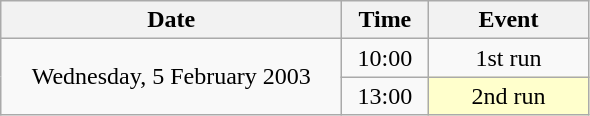<table class = "wikitable" style="text-align:center;">
<tr>
<th width=220>Date</th>
<th width=50>Time</th>
<th width=100>Event</th>
</tr>
<tr>
<td rowspan=2>Wednesday, 5 February 2003</td>
<td>10:00</td>
<td>1st run</td>
</tr>
<tr>
<td>13:00</td>
<td bgcolor=ffffcc>2nd run</td>
</tr>
</table>
